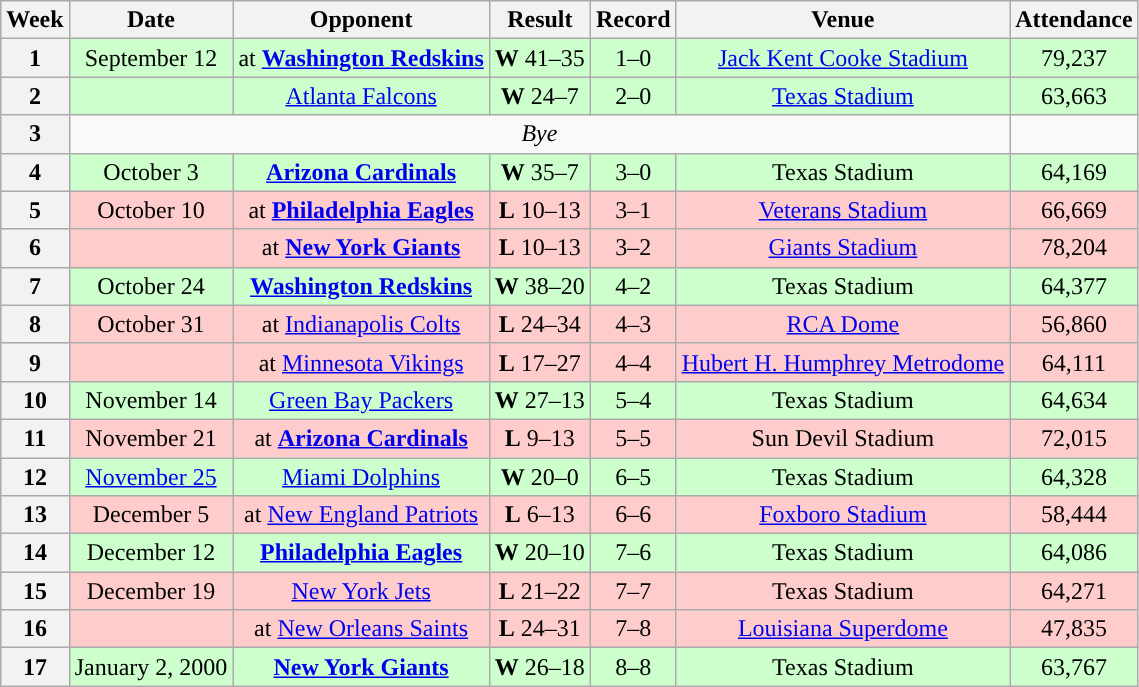<table class="wikitable" style="text-align:center">
<tr>
<th>Week</th>
<th>Date</th>
<th>Opponent</th>
<th>Result</th>
<th>Record</th>
<th>Venue</th>
<th>Attendance</th>
</tr>
<tr style="background:#cfc">
<th>1</th>
<td>September 12</td>
<td>at <strong><a href='#'>Washington Redskins</a></strong></td>
<td><strong>W</strong> 41–35 </td>
<td>1–0</td>
<td><a href='#'>Jack Kent Cooke Stadium</a></td>
<td>79,237</td>
</tr>
<tr style="background:#cfc">
<th>2</th>
<td></td>
<td><a href='#'>Atlanta Falcons</a></td>
<td><strong>W</strong> 24–7</td>
<td>2–0</td>
<td><a href='#'>Texas Stadium</a></td>
<td>63,663</td>
</tr>
<tr>
<th>3</th>
<td colspan="5"><em>Bye</em></td>
</tr>
<tr style="background:#cfc">
<th>4</th>
<td>October 3</td>
<td><strong><a href='#'>Arizona Cardinals</a></strong></td>
<td><strong>W</strong> 35–7</td>
<td>3–0</td>
<td>Texas Stadium</td>
<td>64,169</td>
</tr>
<tr style="background:#fcc">
<th>5</th>
<td>October 10</td>
<td>at <strong><a href='#'>Philadelphia Eagles</a></strong></td>
<td><strong>L</strong> 10–13</td>
<td>3–1</td>
<td><a href='#'>Veterans Stadium</a></td>
<td>66,669</td>
</tr>
<tr style="background:#fcc">
<th>6</th>
<td></td>
<td>at <strong><a href='#'>New York Giants</a></strong></td>
<td><strong>L</strong> 10–13</td>
<td>3–2</td>
<td><a href='#'>Giants Stadium</a></td>
<td>78,204</td>
</tr>
<tr style="background:#cfc">
<th>7</th>
<td>October 24</td>
<td><strong><a href='#'>Washington Redskins</a></strong></td>
<td><strong>W</strong> 38–20</td>
<td>4–2</td>
<td>Texas Stadium</td>
<td>64,377</td>
</tr>
<tr style="background:#fcc">
<th>8</th>
<td>October 31</td>
<td>at <a href='#'>Indianapolis Colts</a></td>
<td><strong>L</strong> 24–34</td>
<td>4–3</td>
<td><a href='#'>RCA Dome</a></td>
<td>56,860</td>
</tr>
<tr style="background:#fcc">
<th>9</th>
<td></td>
<td>at <a href='#'>Minnesota Vikings</a></td>
<td><strong>L</strong> 17–27</td>
<td>4–4</td>
<td><a href='#'>Hubert H. Humphrey Metrodome</a></td>
<td>64,111</td>
</tr>
<tr style="background:#cfc">
<th>10</th>
<td>November 14</td>
<td><a href='#'>Green Bay Packers</a></td>
<td><strong>W</strong> 27–13</td>
<td>5–4</td>
<td>Texas Stadium</td>
<td>64,634</td>
</tr>
<tr style="background:#fcc">
<th>11</th>
<td>November 21</td>
<td>at <strong><a href='#'>Arizona Cardinals</a></strong></td>
<td><strong>L</strong> 9–13</td>
<td>5–5</td>
<td>Sun Devil Stadium</td>
<td>72,015</td>
</tr>
<tr style="background:#cfc">
<th>12</th>
<td><a href='#'>November 25</a></td>
<td><a href='#'>Miami Dolphins</a></td>
<td><strong>W</strong> 20–0</td>
<td>6–5</td>
<td>Texas Stadium</td>
<td>64,328</td>
</tr>
<tr style="background:#fcc">
<th>13</th>
<td>December 5</td>
<td>at <a href='#'>New England Patriots</a></td>
<td><strong>L</strong> 6–13</td>
<td>6–6</td>
<td><a href='#'>Foxboro Stadium</a></td>
<td>58,444</td>
</tr>
<tr style="background:#cfc">
<th>14</th>
<td>December 12</td>
<td><strong><a href='#'>Philadelphia Eagles</a></strong></td>
<td><strong>W</strong> 20–10</td>
<td>7–6</td>
<td>Texas Stadium</td>
<td>64,086</td>
</tr>
<tr style="background:#fcc">
<th>15</th>
<td>December 19</td>
<td><a href='#'>New York Jets</a></td>
<td><strong>L</strong> 21–22</td>
<td>7–7</td>
<td>Texas Stadium</td>
<td>64,271</td>
</tr>
<tr style="background:#fcc">
<th>16</th>
<td></td>
<td>at <a href='#'>New Orleans Saints</a></td>
<td><strong>L</strong> 24–31</td>
<td>7–8</td>
<td><a href='#'>Louisiana Superdome</a></td>
<td>47,835</td>
</tr>
<tr style="background:#cfc">
<th>17</th>
<td>January 2, 2000</td>
<td><strong><a href='#'>New York Giants</a></strong></td>
<td><strong>W</strong> 26–18</td>
<td>8–8</td>
<td>Texas Stadium</td>
<td>63,767</td>
</tr>
</table>
